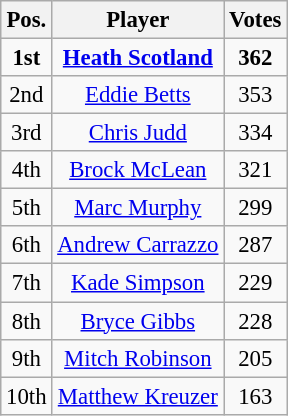<table class="wikitable" style="text-align:center; font-size:95%;">
<tr>
<th>Pos.<br></th>
<th>Player<br></th>
<th>Votes</th>
</tr>
<tr>
<td><strong>1st</strong></td>
<td><strong><a href='#'>Heath Scotland</a></strong></td>
<td><strong>362</strong></td>
</tr>
<tr>
<td>2nd</td>
<td><a href='#'>Eddie Betts</a></td>
<td>353</td>
</tr>
<tr>
<td>3rd</td>
<td><a href='#'>Chris Judd</a></td>
<td>334</td>
</tr>
<tr>
<td>4th</td>
<td><a href='#'>Brock McLean</a></td>
<td>321</td>
</tr>
<tr>
<td>5th</td>
<td><a href='#'>Marc Murphy</a></td>
<td>299</td>
</tr>
<tr>
<td>6th</td>
<td><a href='#'>Andrew Carrazzo</a></td>
<td>287</td>
</tr>
<tr>
<td>7th</td>
<td><a href='#'>Kade Simpson</a></td>
<td>229</td>
</tr>
<tr>
<td>8th</td>
<td><a href='#'>Bryce Gibbs</a></td>
<td>228</td>
</tr>
<tr>
<td>9th</td>
<td><a href='#'>Mitch Robinson</a></td>
<td>205</td>
</tr>
<tr>
<td>10th</td>
<td><a href='#'>Matthew Kreuzer</a></td>
<td>163</td>
</tr>
</table>
